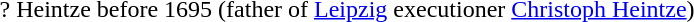<table>
<tr>
<td>? Heintze</td>
<td>before 1695 (father of <a href='#'>Leipzig</a> executioner <a href='#'>Christoph Heintze</a>)</td>
</tr>
<tr>
</tr>
</table>
